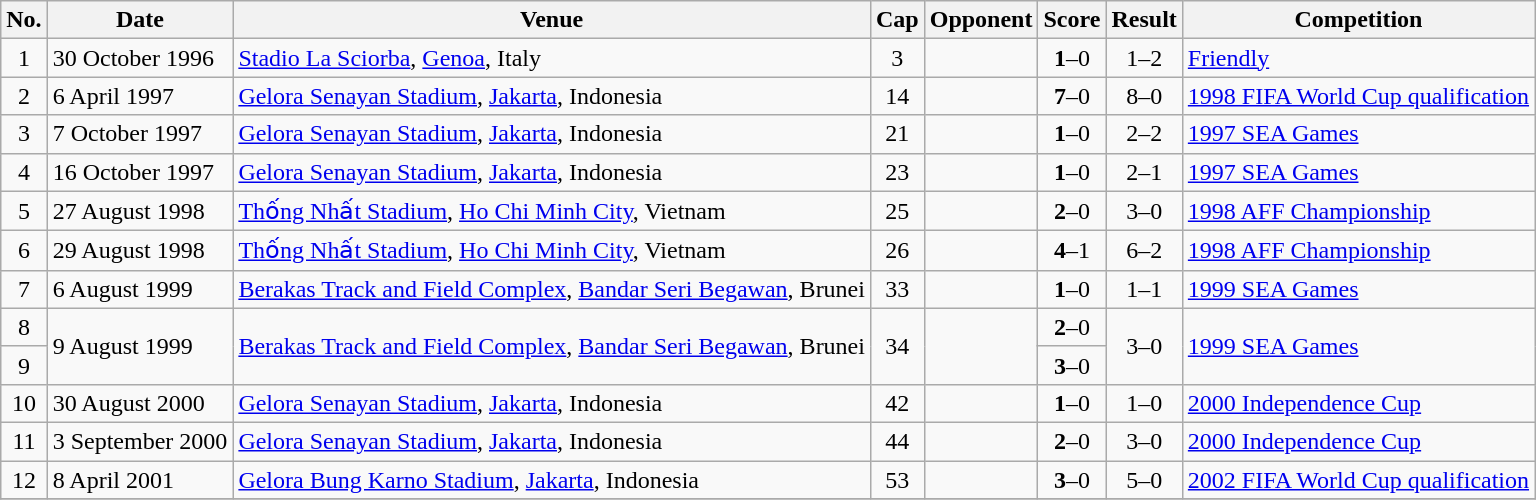<table class="wikitable sortable">
<tr>
<th scope="col">No.</th>
<th scope="col">Date</th>
<th scope="col">Venue</th>
<th scope="col">Cap</th>
<th scope="col">Opponent</th>
<th scope="col">Score</th>
<th scope="col">Result</th>
<th scope="col">Competition</th>
</tr>
<tr>
<td align="center">1</td>
<td>30 October 1996</td>
<td><a href='#'>Stadio La Sciorba</a>, <a href='#'>Genoa</a>, Italy</td>
<td align="center">3</td>
<td></td>
<td align="center"><strong>1</strong>–0</td>
<td align="center">1–2</td>
<td><a href='#'>Friendly</a></td>
</tr>
<tr>
<td align="center">2</td>
<td>6 April 1997</td>
<td><a href='#'>Gelora Senayan Stadium</a>, <a href='#'>Jakarta</a>, Indonesia</td>
<td align="center">14</td>
<td></td>
<td align="center"><strong>7</strong>–0</td>
<td align="center">8–0</td>
<td><a href='#'>1998 FIFA World Cup qualification</a></td>
</tr>
<tr>
<td align="center">3</td>
<td>7 October 1997</td>
<td><a href='#'>Gelora Senayan Stadium</a>, <a href='#'>Jakarta</a>, Indonesia</td>
<td align="center">21</td>
<td></td>
<td align="center"><strong>1</strong>–0</td>
<td align="center">2–2</td>
<td><a href='#'>1997 SEA Games</a></td>
</tr>
<tr>
<td align="center">4</td>
<td>16 October 1997</td>
<td><a href='#'>Gelora Senayan Stadium</a>, <a href='#'>Jakarta</a>, Indonesia</td>
<td align="center">23</td>
<td></td>
<td align="center"><strong>1</strong>–0</td>
<td align="center">2–1</td>
<td><a href='#'>1997 SEA Games</a></td>
</tr>
<tr>
<td align="center">5</td>
<td>27 August 1998</td>
<td><a href='#'>Thống Nhất Stadium</a>, <a href='#'>Ho Chi Minh City</a>, Vietnam</td>
<td align="center">25</td>
<td></td>
<td align="center"><strong>2</strong>–0</td>
<td align="center">3–0</td>
<td><a href='#'>1998 AFF Championship</a></td>
</tr>
<tr>
<td align="center">6</td>
<td>29 August 1998</td>
<td><a href='#'>Thống Nhất Stadium</a>, <a href='#'>Ho Chi Minh City</a>, Vietnam</td>
<td align="center">26</td>
<td></td>
<td align="center"><strong>4</strong>–1</td>
<td align="center">6–2</td>
<td><a href='#'>1998 AFF Championship</a></td>
</tr>
<tr>
<td align="center">7</td>
<td>6 August 1999</td>
<td><a href='#'>Berakas Track and Field Complex</a>, <a href='#'>Bandar Seri Begawan</a>, Brunei</td>
<td align="center">33</td>
<td></td>
<td align="center"><strong>1</strong>–0</td>
<td align="center">1–1</td>
<td><a href='#'>1999 SEA Games</a></td>
</tr>
<tr>
<td align="center">8</td>
<td rowspan="2">9 August 1999</td>
<td rowspan="2"><a href='#'>Berakas Track and Field Complex</a>, <a href='#'>Bandar Seri Begawan</a>, Brunei</td>
<td rowspan="2" align="center">34</td>
<td rowspan="2"></td>
<td align="center"><strong>2</strong>–0</td>
<td rowspan="2" align="center">3–0</td>
<td rowspan="2"><a href='#'>1999 SEA Games</a></td>
</tr>
<tr>
<td align="center">9</td>
<td align="center"><strong>3</strong>–0</td>
</tr>
<tr>
<td align="center">10</td>
<td>30 August 2000</td>
<td><a href='#'>Gelora Senayan Stadium</a>, <a href='#'>Jakarta</a>, Indonesia</td>
<td align="center">42</td>
<td></td>
<td align="center"><strong>1</strong>–0</td>
<td align="center">1–0</td>
<td><a href='#'>2000 Independence Cup</a></td>
</tr>
<tr>
<td align="center">11</td>
<td>3 September 2000</td>
<td><a href='#'>Gelora Senayan Stadium</a>, <a href='#'>Jakarta</a>, Indonesia</td>
<td align="center">44</td>
<td></td>
<td align="center"><strong>2</strong>–0</td>
<td align="center">3–0</td>
<td><a href='#'>2000 Independence Cup</a></td>
</tr>
<tr>
<td align="center">12</td>
<td>8 April 2001</td>
<td><a href='#'>Gelora Bung Karno Stadium</a>, <a href='#'>Jakarta</a>, Indonesia</td>
<td align="center">53</td>
<td></td>
<td align="center"><strong>3</strong>–0</td>
<td align="center">5–0</td>
<td><a href='#'>2002 FIFA World Cup qualification</a></td>
</tr>
<tr>
</tr>
</table>
